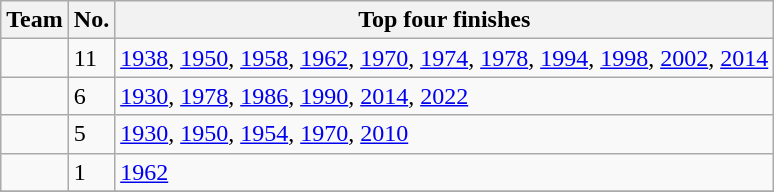<table class="wikitable" style="text-align: left;">
<tr>
<th>Team</th>
<th width=4>No.</th>
<th>Top four finishes</th>
</tr>
<tr>
<td></td>
<td>11</td>
<td><a href='#'>1938</a>, <a href='#'>1950</a>, <a href='#'>1958</a>, <a href='#'>1962</a>, <a href='#'>1970</a>, <a href='#'>1974</a>, <a href='#'>1978</a>, <a href='#'>1994</a>, <a href='#'>1998</a>, <a href='#'>2002</a>, <a href='#'>2014</a></td>
</tr>
<tr>
<td></td>
<td>6</td>
<td><a href='#'>1930</a>, <a href='#'>1978</a>, <a href='#'>1986</a>, <a href='#'>1990</a>, <a href='#'>2014</a>, <a href='#'>2022</a></td>
</tr>
<tr>
<td></td>
<td>5</td>
<td><a href='#'>1930</a>,  <a href='#'>1950</a>, <a href='#'>1954</a>, <a href='#'>1970</a>, <a href='#'>2010</a></td>
</tr>
<tr>
<td></td>
<td>1</td>
<td><a href='#'>1962</a></td>
</tr>
<tr>
</tr>
</table>
